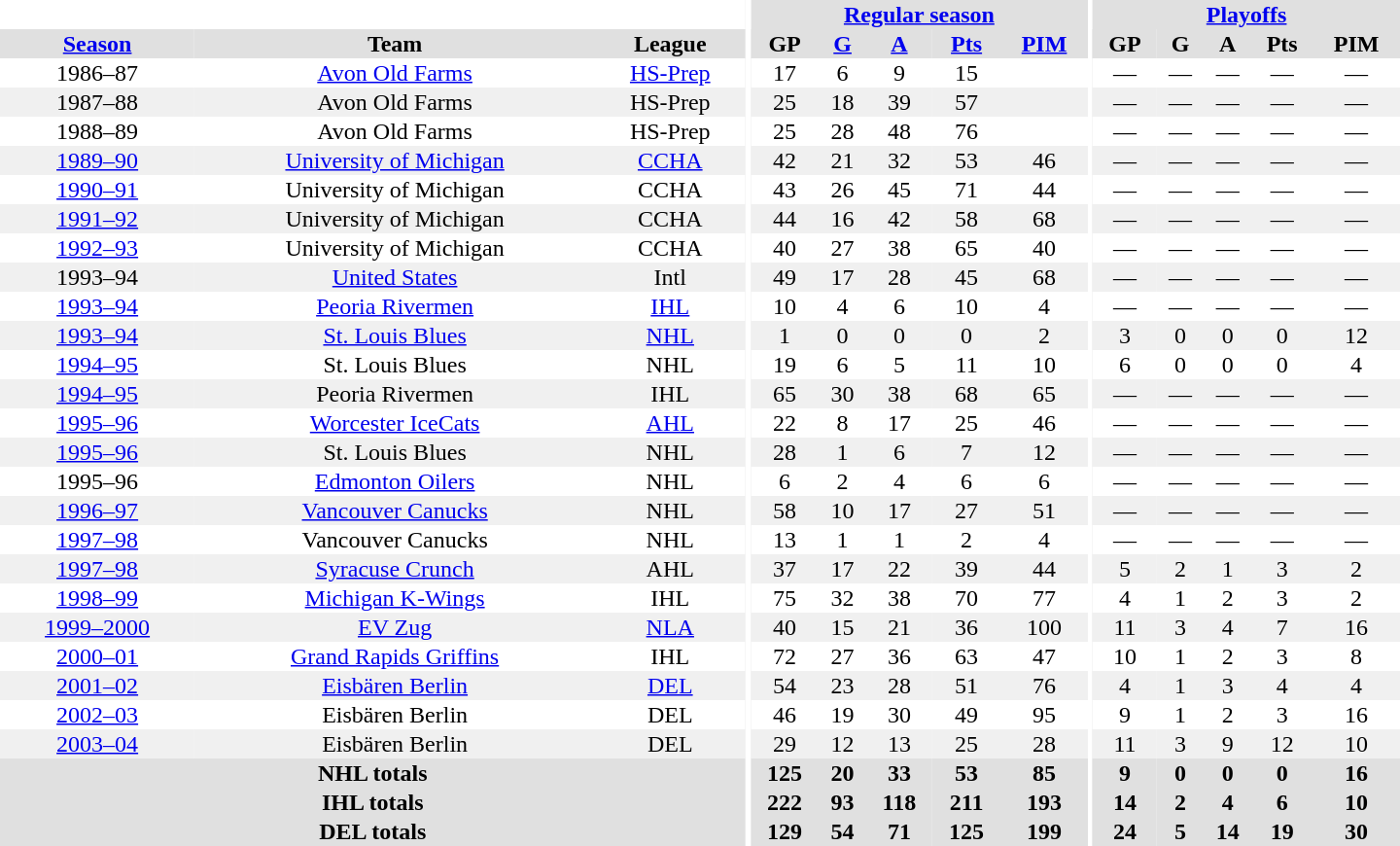<table border="0" cellpadding="1" cellspacing="0" style="text-align:center; width:60em">
<tr bgcolor="#e0e0e0">
<th colspan="3" bgcolor="#ffffff"></th>
<th rowspan="99" bgcolor="#ffffff"></th>
<th colspan="5"><a href='#'>Regular season</a></th>
<th rowspan="99" bgcolor="#ffffff"></th>
<th colspan="5"><a href='#'>Playoffs</a></th>
</tr>
<tr bgcolor="#e0e0e0">
<th><a href='#'>Season</a></th>
<th>Team</th>
<th>League</th>
<th>GP</th>
<th><a href='#'>G</a></th>
<th><a href='#'>A</a></th>
<th><a href='#'>Pts</a></th>
<th><a href='#'>PIM</a></th>
<th>GP</th>
<th>G</th>
<th>A</th>
<th>Pts</th>
<th>PIM</th>
</tr>
<tr>
<td>1986–87</td>
<td><a href='#'>Avon Old Farms</a></td>
<td><a href='#'>HS-Prep</a></td>
<td>17</td>
<td>6</td>
<td>9</td>
<td>15</td>
<td></td>
<td>—</td>
<td>—</td>
<td>—</td>
<td>—</td>
<td>—</td>
</tr>
<tr bgcolor="#f0f0f0">
<td>1987–88</td>
<td>Avon Old Farms</td>
<td>HS-Prep</td>
<td>25</td>
<td>18</td>
<td>39</td>
<td>57</td>
<td></td>
<td>—</td>
<td>—</td>
<td>—</td>
<td>—</td>
<td>—</td>
</tr>
<tr>
<td>1988–89</td>
<td>Avon Old Farms</td>
<td>HS-Prep</td>
<td>25</td>
<td>28</td>
<td>48</td>
<td>76</td>
<td></td>
<td>—</td>
<td>—</td>
<td>—</td>
<td>—</td>
<td>—</td>
</tr>
<tr bgcolor="#f0f0f0">
<td><a href='#'>1989–90</a></td>
<td><a href='#'>University of Michigan</a></td>
<td><a href='#'>CCHA</a></td>
<td>42</td>
<td>21</td>
<td>32</td>
<td>53</td>
<td>46</td>
<td>—</td>
<td>—</td>
<td>—</td>
<td>—</td>
<td>—</td>
</tr>
<tr>
<td><a href='#'>1990–91</a></td>
<td>University of Michigan</td>
<td>CCHA</td>
<td>43</td>
<td>26</td>
<td>45</td>
<td>71</td>
<td>44</td>
<td>—</td>
<td>—</td>
<td>—</td>
<td>—</td>
<td>—</td>
</tr>
<tr bgcolor="#f0f0f0">
<td><a href='#'>1991–92</a></td>
<td>University of Michigan</td>
<td>CCHA</td>
<td>44</td>
<td>16</td>
<td>42</td>
<td>58</td>
<td>68</td>
<td>—</td>
<td>—</td>
<td>—</td>
<td>—</td>
<td>—</td>
</tr>
<tr>
<td><a href='#'>1992–93</a></td>
<td>University of Michigan</td>
<td>CCHA</td>
<td>40</td>
<td>27</td>
<td>38</td>
<td>65</td>
<td>40</td>
<td>—</td>
<td>—</td>
<td>—</td>
<td>—</td>
<td>—</td>
</tr>
<tr bgcolor="#f0f0f0">
<td>1993–94</td>
<td><a href='#'>United States</a></td>
<td>Intl</td>
<td>49</td>
<td>17</td>
<td>28</td>
<td>45</td>
<td>68</td>
<td>—</td>
<td>—</td>
<td>—</td>
<td>—</td>
<td>—</td>
</tr>
<tr>
<td><a href='#'>1993–94</a></td>
<td><a href='#'>Peoria Rivermen</a></td>
<td><a href='#'>IHL</a></td>
<td>10</td>
<td>4</td>
<td>6</td>
<td>10</td>
<td>4</td>
<td>—</td>
<td>—</td>
<td>—</td>
<td>—</td>
<td>—</td>
</tr>
<tr bgcolor="#f0f0f0">
<td><a href='#'>1993–94</a></td>
<td><a href='#'>St. Louis Blues</a></td>
<td><a href='#'>NHL</a></td>
<td>1</td>
<td>0</td>
<td>0</td>
<td>0</td>
<td>2</td>
<td>3</td>
<td>0</td>
<td>0</td>
<td>0</td>
<td>12</td>
</tr>
<tr>
<td><a href='#'>1994–95</a></td>
<td>St. Louis Blues</td>
<td>NHL</td>
<td>19</td>
<td>6</td>
<td>5</td>
<td>11</td>
<td>10</td>
<td>6</td>
<td>0</td>
<td>0</td>
<td>0</td>
<td>4</td>
</tr>
<tr bgcolor="#f0f0f0">
<td><a href='#'>1994–95</a></td>
<td>Peoria Rivermen</td>
<td>IHL</td>
<td>65</td>
<td>30</td>
<td>38</td>
<td>68</td>
<td>65</td>
<td>—</td>
<td>—</td>
<td>—</td>
<td>—</td>
<td>—</td>
</tr>
<tr>
<td><a href='#'>1995–96</a></td>
<td><a href='#'>Worcester IceCats</a></td>
<td><a href='#'>AHL</a></td>
<td>22</td>
<td>8</td>
<td>17</td>
<td>25</td>
<td>46</td>
<td>—</td>
<td>—</td>
<td>—</td>
<td>—</td>
<td>—</td>
</tr>
<tr bgcolor="#f0f0f0">
<td><a href='#'>1995–96</a></td>
<td>St. Louis Blues</td>
<td>NHL</td>
<td>28</td>
<td>1</td>
<td>6</td>
<td>7</td>
<td>12</td>
<td>—</td>
<td>—</td>
<td>—</td>
<td>—</td>
<td>—</td>
</tr>
<tr>
<td>1995–96</td>
<td><a href='#'>Edmonton Oilers</a></td>
<td>NHL</td>
<td>6</td>
<td>2</td>
<td>4</td>
<td>6</td>
<td>6</td>
<td>—</td>
<td>—</td>
<td>—</td>
<td>—</td>
<td>—</td>
</tr>
<tr bgcolor="#f0f0f0">
<td><a href='#'>1996–97</a></td>
<td><a href='#'>Vancouver Canucks</a></td>
<td>NHL</td>
<td>58</td>
<td>10</td>
<td>17</td>
<td>27</td>
<td>51</td>
<td>—</td>
<td>—</td>
<td>—</td>
<td>—</td>
<td>—</td>
</tr>
<tr>
<td><a href='#'>1997–98</a></td>
<td>Vancouver Canucks</td>
<td>NHL</td>
<td>13</td>
<td>1</td>
<td>1</td>
<td>2</td>
<td>4</td>
<td>—</td>
<td>—</td>
<td>—</td>
<td>—</td>
<td>—</td>
</tr>
<tr bgcolor="#f0f0f0">
<td><a href='#'>1997–98</a></td>
<td><a href='#'>Syracuse Crunch</a></td>
<td>AHL</td>
<td>37</td>
<td>17</td>
<td>22</td>
<td>39</td>
<td>44</td>
<td>5</td>
<td>2</td>
<td>1</td>
<td>3</td>
<td>2</td>
</tr>
<tr>
<td><a href='#'>1998–99</a></td>
<td><a href='#'>Michigan K-Wings</a></td>
<td>IHL</td>
<td>75</td>
<td>32</td>
<td>38</td>
<td>70</td>
<td>77</td>
<td>4</td>
<td>1</td>
<td>2</td>
<td>3</td>
<td>2</td>
</tr>
<tr bgcolor="#f0f0f0">
<td><a href='#'>1999–2000</a></td>
<td><a href='#'>EV Zug</a></td>
<td><a href='#'>NLA</a></td>
<td>40</td>
<td>15</td>
<td>21</td>
<td>36</td>
<td>100</td>
<td>11</td>
<td>3</td>
<td>4</td>
<td>7</td>
<td>16</td>
</tr>
<tr>
<td><a href='#'>2000–01</a></td>
<td><a href='#'>Grand Rapids Griffins</a></td>
<td>IHL</td>
<td>72</td>
<td>27</td>
<td>36</td>
<td>63</td>
<td>47</td>
<td>10</td>
<td>1</td>
<td>2</td>
<td>3</td>
<td>8</td>
</tr>
<tr bgcolor="#f0f0f0">
<td><a href='#'>2001–02</a></td>
<td><a href='#'>Eisbären Berlin</a></td>
<td><a href='#'>DEL</a></td>
<td>54</td>
<td>23</td>
<td>28</td>
<td>51</td>
<td>76</td>
<td>4</td>
<td>1</td>
<td>3</td>
<td>4</td>
<td>4</td>
</tr>
<tr>
<td><a href='#'>2002–03</a></td>
<td>Eisbären Berlin</td>
<td>DEL</td>
<td>46</td>
<td>19</td>
<td>30</td>
<td>49</td>
<td>95</td>
<td>9</td>
<td>1</td>
<td>2</td>
<td>3</td>
<td>16</td>
</tr>
<tr bgcolor="#f0f0f0">
<td><a href='#'>2003–04</a></td>
<td>Eisbären Berlin</td>
<td>DEL</td>
<td>29</td>
<td>12</td>
<td>13</td>
<td>25</td>
<td>28</td>
<td>11</td>
<td>3</td>
<td>9</td>
<td>12</td>
<td>10</td>
</tr>
<tr bgcolor="#e0e0e0">
<th colspan="3">NHL totals</th>
<th>125</th>
<th>20</th>
<th>33</th>
<th>53</th>
<th>85</th>
<th>9</th>
<th>0</th>
<th>0</th>
<th>0</th>
<th>16</th>
</tr>
<tr bgcolor="#e0e0e0">
<th colspan="3">IHL totals</th>
<th>222</th>
<th>93</th>
<th>118</th>
<th>211</th>
<th>193</th>
<th>14</th>
<th>2</th>
<th>4</th>
<th>6</th>
<th>10</th>
</tr>
<tr bgcolor="#e0e0e0">
<th colspan="3">DEL totals</th>
<th>129</th>
<th>54</th>
<th>71</th>
<th>125</th>
<th>199</th>
<th>24</th>
<th>5</th>
<th>14</th>
<th>19</th>
<th>30</th>
</tr>
</table>
